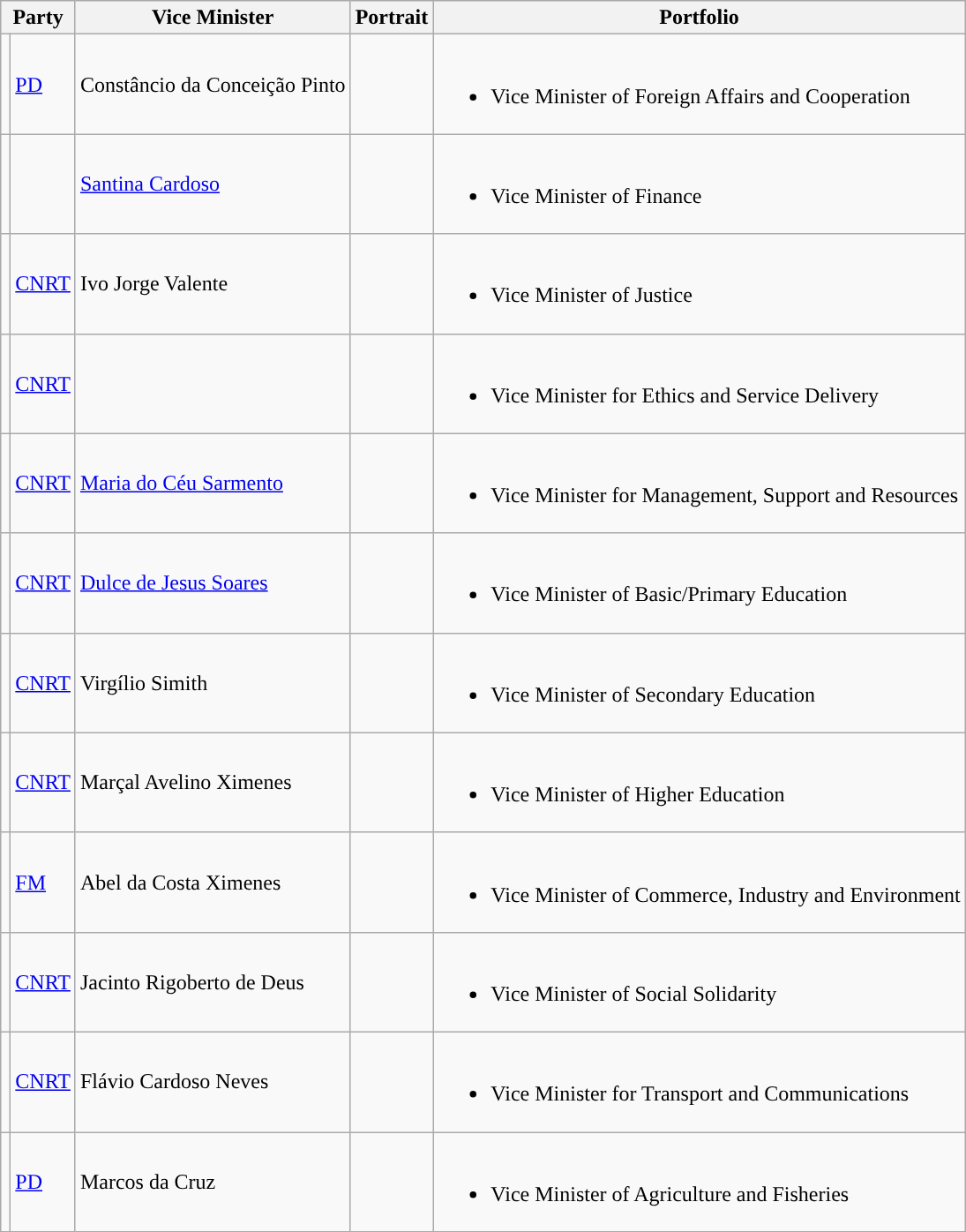<table class="wikitable sortable">
<tr>
<th colspan="2">Party</th>
<th>Vice Minister</th>
<th>Portrait</th>
<th>Portfolio</th>
</tr>
<tr>
<td style="background:"></td>
<td><a href='#'><span>PD</span></a></td>
<td>Constâncio da Conceição Pinto</td>
<td></td>
<td><br><ul><li>Vice Minister of Foreign Affairs and Cooperation</li></ul></td>
</tr>
<tr>
<td></td>
<td></td>
<td><a href='#'>Santina Cardoso</a></td>
<td></td>
<td><br><ul><li>Vice Minister of Finance</li></ul></td>
</tr>
<tr>
<td style="background:"></td>
<td><a href='#'>CNRT</a></td>
<td>Ivo Jorge Valente</td>
<td></td>
<td><br><ul><li>Vice Minister of Justice</li></ul></td>
</tr>
<tr>
<td style="background:"></td>
<td><a href='#'>CNRT</a></td>
<td></td>
<td></td>
<td><br><ul><li>Vice Minister for Ethics and Service Delivery</li></ul></td>
</tr>
<tr>
<td style="background:"></td>
<td><a href='#'>CNRT</a></td>
<td><a href='#'>Maria do Céu Sarmento</a></td>
<td></td>
<td><br><ul><li>Vice Minister for Management, Support and Resources</li></ul></td>
</tr>
<tr>
<td style="background:"></td>
<td><a href='#'>CNRT</a></td>
<td><a href='#'>Dulce de Jesus Soares</a></td>
<td></td>
<td><br><ul><li>Vice Minister of Basic/Primary Education</li></ul></td>
</tr>
<tr>
<td style="background:"></td>
<td><a href='#'>CNRT</a></td>
<td>Virgílio Simith</td>
<td></td>
<td><br><ul><li>Vice Minister of Secondary Education</li></ul></td>
</tr>
<tr>
<td style="background:"></td>
<td><a href='#'>CNRT</a></td>
<td>Marçal Avelino Ximenes</td>
<td></td>
<td><br><ul><li>Vice Minister of Higher Education</li></ul></td>
</tr>
<tr>
<td style="background:"></td>
<td><a href='#'>FM</a></td>
<td>Abel da Costa Ximenes</td>
<td></td>
<td><br><ul><li>Vice Minister of Commerce, Industry and Environment</li></ul></td>
</tr>
<tr>
<td style="background:"></td>
<td><a href='#'>CNRT</a></td>
<td>Jacinto Rigoberto de Deus</td>
<td></td>
<td><br><ul><li>Vice Minister of Social Solidarity</li></ul></td>
</tr>
<tr>
<td style="background:"></td>
<td><a href='#'>CNRT</a></td>
<td>Flávio Cardoso Neves</td>
<td></td>
<td><br><ul><li>Vice Minister for Transport and Communications</li></ul></td>
</tr>
<tr>
<td style="background:"></td>
<td><a href='#'>PD</a></td>
<td>Marcos da Cruz</td>
<td></td>
<td><br><ul><li>Vice Minister of Agriculture and Fisheries</li></ul></td>
</tr>
</table>
